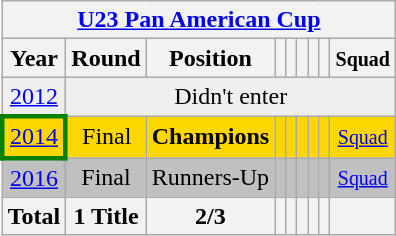<table class="wikitable" style="text-align: center;">
<tr>
<th colspan=9><a href='#'>U23 Pan American Cup</a></th>
</tr>
<tr>
<th>Year</th>
<th>Round</th>
<th>Position</th>
<th></th>
<th></th>
<th></th>
<th></th>
<th></th>
<th><small>Squad</small></th>
</tr>
<tr bgcolor="efefef">
<td> <a href='#'>2012</a></td>
<td colspan=9>Didn't enter</td>
</tr>
<tr bgcolor=gold>
<td style="border:3px solid green"> <a href='#'>2014</a></td>
<td>Final</td>
<td><strong>Champions</strong></td>
<td></td>
<td></td>
<td></td>
<td></td>
<td></td>
<td><small><a href='#'>Squad</a></small></td>
</tr>
<tr bgcolor=silver>
<td> <a href='#'>2016</a></td>
<td>Final</td>
<td>Runners-Up</td>
<td></td>
<td></td>
<td></td>
<td></td>
<td></td>
<td><small><a href='#'>Squad</a></small></td>
</tr>
<tr>
<th>Total</th>
<th>1 Title</th>
<th>2/3</th>
<th></th>
<th></th>
<th></th>
<th></th>
<th></th>
<th></th>
</tr>
</table>
